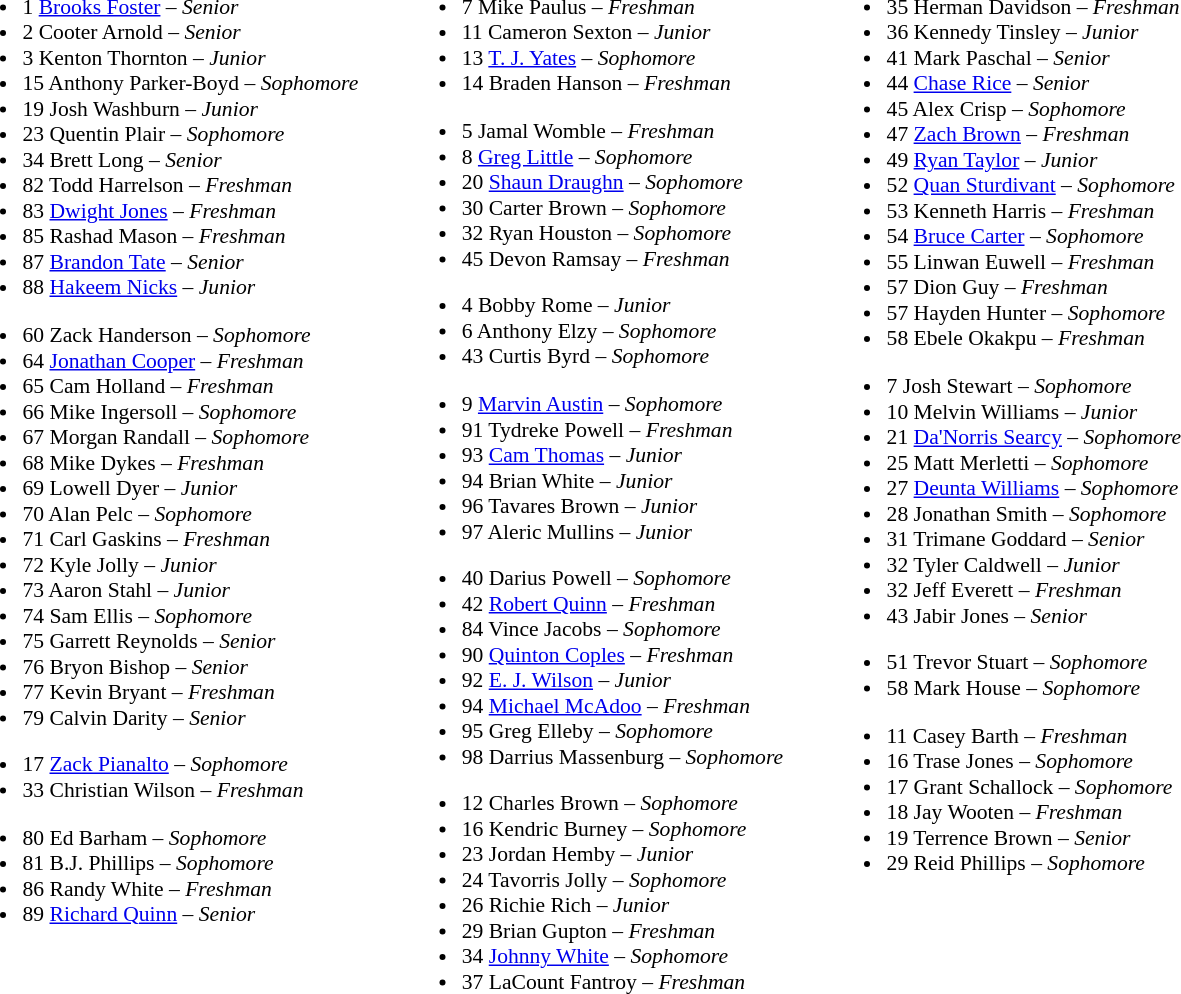<table class="toccolours" style="border-collapse:collapse; font-size:90%;">
<tr>
<td></td>
</tr>
<tr>
<td valign="top"><br><ul><li>1 <a href='#'>Brooks Foster</a> – <em>Senior</em></li><li>2 Cooter Arnold – <em>Senior</em></li><li>3 Kenton Thornton – <em>Junior</em></li><li>15 Anthony Parker-Boyd – <em>Sophomore</em></li><li>19 Josh Washburn – <em>Junior</em></li><li>23 Quentin Plair – <em>Sophomore</em></li><li>34 Brett Long – <em>Senior</em></li><li>82 Todd Harrelson – <em>Freshman</em></li><li>83 <a href='#'>Dwight Jones</a> – <em>Freshman</em></li><li>85 Rashad Mason –  <em>Freshman</em></li><li>87 <a href='#'>Brandon Tate</a> – <em>Senior</em></li><li>88 <a href='#'>Hakeem Nicks</a> – <em>Junior</em></li></ul><ul><li>60 Zack Handerson – <em>Sophomore</em></li><li>64 <a href='#'>Jonathan Cooper</a> – <em>Freshman</em></li><li>65 Cam Holland –  <em>Freshman</em></li><li>66 Mike Ingersoll – <em>Sophomore</em></li><li>67 Morgan Randall – <em>Sophomore</em></li><li>68 Mike Dykes –  <em>Freshman</em></li><li>69 Lowell Dyer – <em>Junior</em></li><li>70 Alan Pelc – <em>Sophomore</em></li><li>71 Carl Gaskins –  <em>Freshman</em></li><li>72 Kyle Jolly – <em>Junior</em></li><li>73 Aaron Stahl – <em>Junior</em></li><li>74 Sam Ellis – <em>Sophomore</em></li><li>75 Garrett Reynolds – <em>Senior</em></li><li>76 Bryon Bishop – <em>Senior</em></li><li>77 Kevin Bryant –  <em>Freshman</em></li><li>79 Calvin Darity – <em>Senior</em></li></ul><ul><li>17 <a href='#'>Zack Pianalto</a> – <em>Sophomore</em></li><li>33 Christian Wilson – <em>Freshman</em></li></ul><ul><li>80 Ed Barham – <em>Sophomore</em></li><li>81 B.J. Phillips – <em>Sophomore</em></li><li>86 Randy White – <em>Freshman</em></li><li>89 <a href='#'>Richard Quinn</a> – <em>Senior</em></li></ul></td>
<td width="25"> </td>
<td valign="top"><br><ul><li>7 Mike Paulus –  <em>Freshman</em></li><li>11 Cameron Sexton – <em>Junior</em></li><li>13 <a href='#'>T. J. Yates</a> – <em>Sophomore</em></li><li>14 Braden Hanson – <em>Freshman</em></li></ul><ul><li>5 Jamal Womble – <em>Freshman</em></li><li>8 <a href='#'>Greg Little</a> – <em>Sophomore</em></li><li>20 <a href='#'>Shaun Draughn</a> – <em>Sophomore</em></li><li>30 Carter Brown – <em>Sophomore</em></li><li>32 Ryan Houston – <em>Sophomore</em></li><li>45 Devon Ramsay –  <em>Freshman</em></li></ul><ul><li>4 Bobby Rome – <em>Junior</em></li><li>6 Anthony Elzy – <em>Sophomore</em></li><li>43 Curtis Byrd – <em>Sophomore</em></li></ul><ul><li>9 <a href='#'>Marvin Austin</a> – <em>Sophomore</em></li><li>91 Tydreke Powell –  <em>Freshman</em></li><li>93 <a href='#'>Cam Thomas</a> – <em>Junior</em></li><li>94 Brian White – <em>Junior</em></li><li>96 Tavares Brown – <em>Junior</em></li><li>97 Aleric Mullins – <em>Junior</em></li></ul><ul><li>40 Darius Powell – <em>Sophomore</em></li><li>42 <a href='#'>Robert Quinn</a> – <em>Freshman</em></li><li>84 Vince Jacobs – <em>Sophomore</em></li><li>90 <a href='#'>Quinton Coples</a> – <em>Freshman</em></li><li>92 <a href='#'>E. J. Wilson</a> – <em>Junior</em></li><li>94 <a href='#'>Michael McAdoo</a> – <em>Freshman</em></li><li>95 Greg Elleby – <em>Sophomore</em></li><li>98 Darrius Massenburg – <em>Sophomore</em></li></ul><ul><li>12 Charles Brown – <em>Sophomore</em></li><li>16 Kendric Burney – <em>Sophomore</em></li><li>23 Jordan Hemby – <em>Junior</em></li><li>24 Tavorris Jolly – <em>Sophomore</em></li><li>26 Richie Rich – <em>Junior</em></li><li>29 Brian Gupton –  <em>Freshman</em></li><li>34 <a href='#'>Johnny White</a> – <em>Sophomore</em></li><li>37 LaCount Fantroy –  <em>Freshman</em></li></ul></td>
<td width="25"> </td>
<td valign="top"><br><ul><li>35 Herman Davidson – <em>Freshman</em></li><li>36 Kennedy Tinsley – <em>Junior</em></li><li>41 Mark Paschal – <em>Senior</em></li><li>44 <a href='#'>Chase Rice</a> – <em>Senior</em></li><li>45 Alex Crisp – <em>Sophomore</em></li><li>47 <a href='#'>Zach Brown</a> – <em>Freshman</em></li><li>49 <a href='#'>Ryan Taylor</a> – <em>Junior</em></li><li>52 <a href='#'>Quan Sturdivant</a> – <em>Sophomore</em></li><li>53 Kenneth Harris – <em>Freshman</em></li><li>54 <a href='#'>Bruce Carter</a> – <em>Sophomore</em></li><li>55 Linwan Euwell –  <em>Freshman</em></li><li>57 Dion Guy – <em>Freshman</em></li><li>57 Hayden Hunter – <em>Sophomore</em></li><li>58 Ebele Okakpu – <em>Freshman</em></li></ul><ul><li>7 Josh Stewart – <em>Sophomore</em></li><li>10 Melvin Williams – <em>Junior</em></li><li>21 <a href='#'>Da'Norris Searcy</a> – <em>Sophomore</em></li><li>25 Matt Merletti – <em>Sophomore</em></li><li>27 <a href='#'>Deunta Williams</a> – <em>Sophomore</em></li><li>28 Jonathan Smith – <em>Sophomore</em></li><li>31 Trimane Goddard – <em>Senior</em></li><li>32 Tyler Caldwell – <em>Junior</em></li><li>32 Jeff Everett – <em>Freshman</em></li><li>43 Jabir Jones – <em>Senior</em></li></ul><ul><li>51 Trevor Stuart – <em>Sophomore</em></li><li>58 Mark House – <em>Sophomore</em></li></ul><ul><li>11 Casey Barth – <em>Freshman</em></li><li>16 Trase Jones – <em>Sophomore</em></li><li>17 Grant Schallock – <em>Sophomore</em></li><li>18 Jay Wooten –  <em>Freshman</em></li><li>19 Terrence Brown – <em>Senior</em></li><li>29 Reid Phillips – <em>Sophomore</em></li></ul></td>
</tr>
</table>
